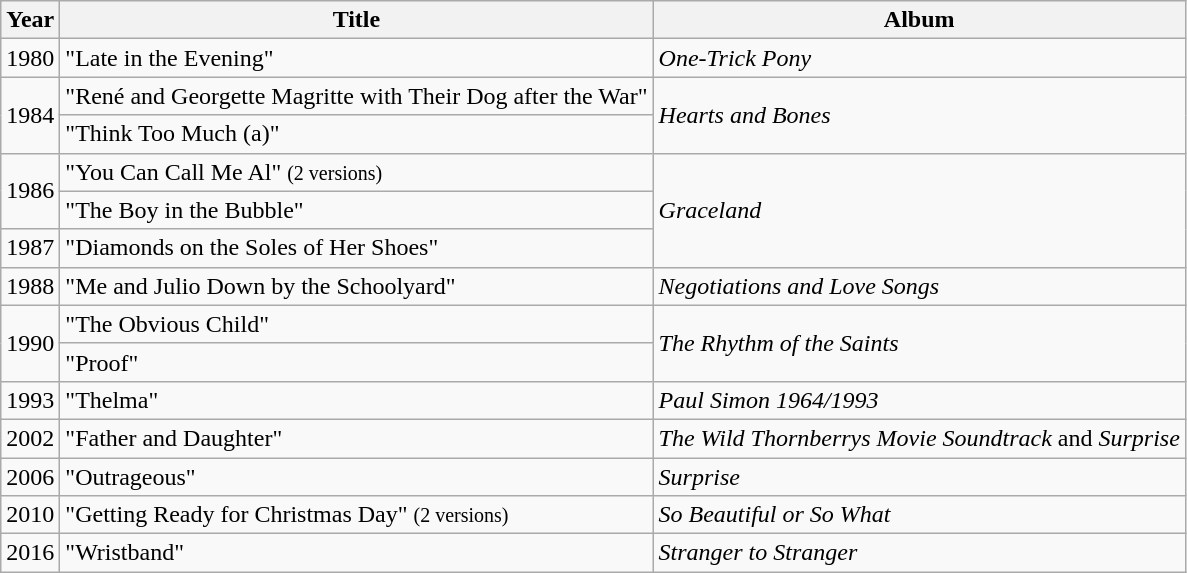<table class="wikitable">
<tr>
<th scope="col" rowspan="1">Year</th>
<th scope="col" rowspan="1">Title</th>
<th scope="col" rowspan="1">Album</th>
</tr>
<tr>
<td>1980</td>
<td>"Late in the Evening"</td>
<td><em>One-Trick Pony</em></td>
</tr>
<tr>
<td rowspan="2">1984</td>
<td>"René and Georgette Magritte with Their Dog after the War"</td>
<td rowspan="2"><em>Hearts and Bones</em></td>
</tr>
<tr>
<td>"Think Too Much (a)"</td>
</tr>
<tr>
<td rowspan="2">1986</td>
<td>"You Can Call Me Al" <small>(2 versions)</small></td>
<td rowspan="3"><em>Graceland</em></td>
</tr>
<tr>
<td>"The Boy in the Bubble"</td>
</tr>
<tr>
<td>1987</td>
<td>"Diamonds on the Soles of Her Shoes"</td>
</tr>
<tr>
<td>1988</td>
<td>"Me and Julio Down by the Schoolyard"</td>
<td><em>Negotiations and Love Songs</em></td>
</tr>
<tr>
<td rowspan="2">1990</td>
<td>"The Obvious Child"</td>
<td rowspan="2"><em>The Rhythm of the Saints</em></td>
</tr>
<tr>
<td>"Proof"</td>
</tr>
<tr>
<td>1993</td>
<td>"Thelma"</td>
<td><em>Paul Simon 1964/1993</em></td>
</tr>
<tr>
<td>2002</td>
<td>"Father and Daughter"</td>
<td><em>The Wild Thornberrys Movie Soundtrack</em> and <em>Surprise</em></td>
</tr>
<tr>
<td>2006</td>
<td>"Outrageous"</td>
<td><em>Surprise</em></td>
</tr>
<tr>
<td>2010</td>
<td>"Getting Ready for Christmas Day" <small>(2 versions)</small></td>
<td><em>So Beautiful or So What</em></td>
</tr>
<tr>
<td>2016</td>
<td>"Wristband"</td>
<td><em>Stranger to Stranger</em></td>
</tr>
</table>
